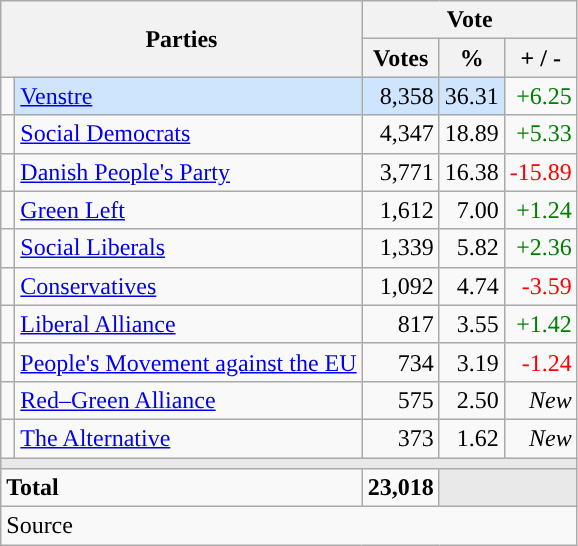<table class="wikitable" style="text-align:right;">
<tr>
<th style="text-align:centre;" rowspan="2" colspan="2" width="225">Parties</th>
<th colspan="3">Vote</th>
</tr>
<tr>
<th width="15">Votes</th>
<th width="15">%</th>
<th width="15">+ / -</th>
</tr>
<tr>
<td width="2" style="color:inherit;background:"></td>
<td bgcolor=#cfe5fe   align="left"><a href='#'>Venstre</a></td>
<td bgcolor=#cfe5fe>8,358</td>
<td bgcolor=#cfe5fe>36.31</td>
<td style=color:green;>+6.25</td>
</tr>
<tr>
<td width="2" style="color:inherit;background:"></td>
<td align="left"><a href='#'>Social Democrats</a></td>
<td>4,347</td>
<td>18.89</td>
<td style=color:green;>+5.33</td>
</tr>
<tr>
<td width="2" style="color:inherit;background:"></td>
<td align="left"><a href='#'>Danish People's Party</a></td>
<td>3,771</td>
<td>16.38</td>
<td style=color:red;>-15.89</td>
</tr>
<tr>
<td width="2" style="color:inherit;background:"></td>
<td align="left"><a href='#'>Green Left</a></td>
<td>1,612</td>
<td>7.00</td>
<td style=color:green;>+1.24</td>
</tr>
<tr>
<td width="2" style="color:inherit;background:"></td>
<td align="left"><a href='#'>Social Liberals</a></td>
<td>1,339</td>
<td>5.82</td>
<td style=color:green;>+2.36</td>
</tr>
<tr>
<td width="2" style="color:inherit;background:"></td>
<td align="left"><a href='#'>Conservatives</a></td>
<td>1,092</td>
<td>4.74</td>
<td style=color:red;>-3.59</td>
</tr>
<tr>
<td width="2" style="color:inherit;background:"></td>
<td align="left"><a href='#'>Liberal Alliance</a></td>
<td>817</td>
<td>3.55</td>
<td style=color:green;>+1.42</td>
</tr>
<tr>
<td width="2" style="color:inherit;background:"></td>
<td align="left"><a href='#'>People's Movement against the EU</a></td>
<td>734</td>
<td>3.19</td>
<td style=color:red;>-1.24</td>
</tr>
<tr>
<td width="2" style="color:inherit;background:"></td>
<td align="left"><a href='#'>Red–Green Alliance</a></td>
<td>575</td>
<td>2.50</td>
<td><em>New</em></td>
</tr>
<tr>
<td width="2" style="color:inherit;background:"></td>
<td align="left"><a href='#'>The Alternative</a></td>
<td>373</td>
<td>1.62</td>
<td><em>New</em></td>
</tr>
<tr>
<td colspan="7" bgcolor="#E9E9E9"></td>
</tr>
<tr>
<td align="left" colspan="2"><strong>Total</strong></td>
<td><strong>23,018</strong></td>
<td bgcolor="#E9E9E9" colspan="2"></td>
</tr>
<tr>
<td align="left" colspan="6">Source</td>
</tr>
</table>
